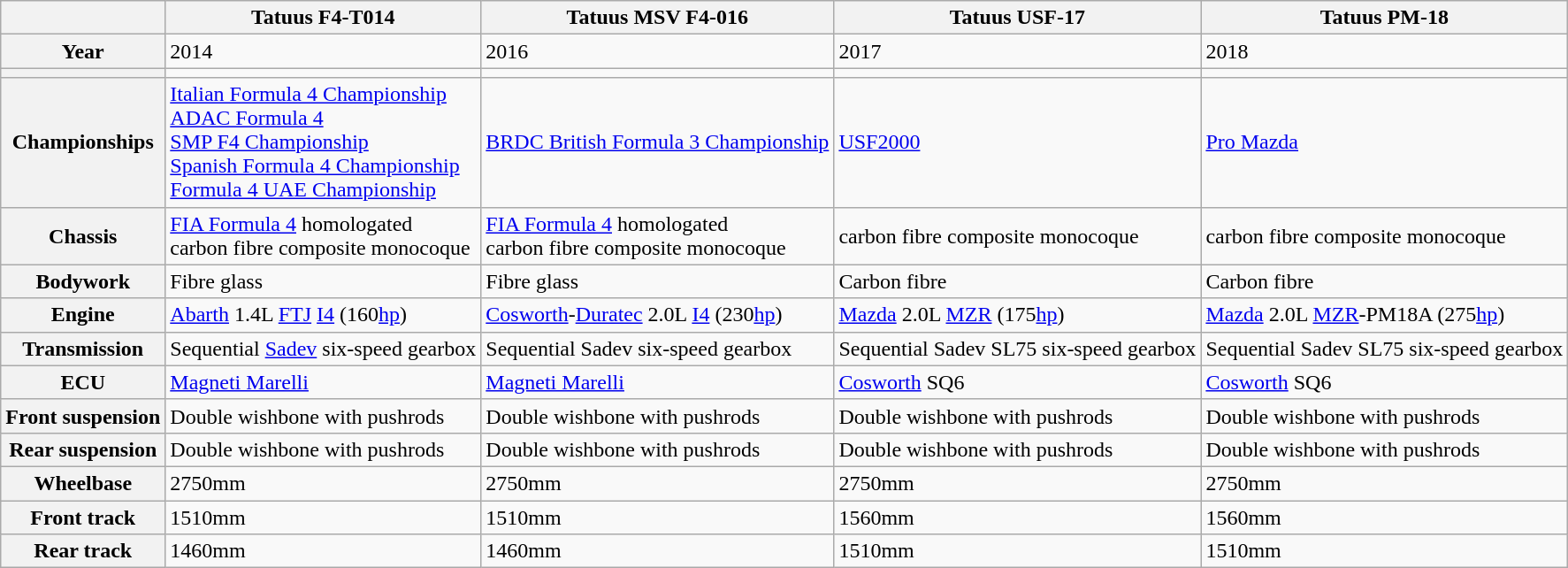<table class="wikitable">
<tr>
<th></th>
<th>Tatuus F4-T014</th>
<th>Tatuus MSV F4-016</th>
<th>Tatuus USF-17</th>
<th>Tatuus PM-18</th>
</tr>
<tr>
<th>Year</th>
<td>2014</td>
<td>2016</td>
<td>2017</td>
<td>2018</td>
</tr>
<tr>
<th></th>
<td></td>
<td></td>
<td></td>
<td></td>
</tr>
<tr>
<th>Championships</th>
<td><a href='#'>Italian Formula 4 Championship</a> <br> <a href='#'>ADAC Formula 4</a> <br> <a href='#'>SMP F4 Championship</a> <br> <a href='#'>Spanish Formula 4 Championship</a> <br> <a href='#'>Formula 4 UAE Championship</a></td>
<td><a href='#'>BRDC British Formula 3 Championship</a></td>
<td><a href='#'>USF2000</a></td>
<td><a href='#'>Pro Mazda</a></td>
</tr>
<tr>
<th>Chassis</th>
<td><a href='#'>FIA Formula 4</a> homologated <br> carbon fibre composite monocoque</td>
<td><a href='#'>FIA Formula 4</a> homologated <br> carbon fibre composite monocoque</td>
<td>carbon fibre composite monocoque</td>
<td>carbon fibre composite monocoque</td>
</tr>
<tr>
<th>Bodywork</th>
<td>Fibre glass</td>
<td>Fibre glass</td>
<td>Carbon fibre</td>
<td>Carbon fibre</td>
</tr>
<tr>
<th>Engine</th>
<td><a href='#'>Abarth</a> 1.4L <a href='#'>FTJ</a> <a href='#'>I4</a> (160<a href='#'>hp</a>)</td>
<td><a href='#'>Cosworth</a>-<a href='#'>Duratec</a> 2.0L <a href='#'>I4</a> (230<a href='#'>hp</a>)</td>
<td><a href='#'>Mazda</a> 2.0L <a href='#'>MZR</a> (175<a href='#'>hp</a>)</td>
<td><a href='#'>Mazda</a> 2.0L <a href='#'>MZR</a>-PM18A (275<a href='#'>hp</a>)</td>
</tr>
<tr>
<th>Transmission</th>
<td>Sequential <a href='#'>Sadev</a> six-speed gearbox</td>
<td>Sequential Sadev six-speed gearbox</td>
<td>Sequential Sadev SL75 six-speed gearbox</td>
<td>Sequential Sadev SL75 six-speed gearbox</td>
</tr>
<tr>
<th>ECU</th>
<td><a href='#'>Magneti Marelli</a></td>
<td><a href='#'>Magneti Marelli</a></td>
<td><a href='#'>Cosworth</a> SQ6</td>
<td><a href='#'>Cosworth</a> SQ6</td>
</tr>
<tr>
<th>Front suspension</th>
<td>Double wishbone with pushrods</td>
<td>Double wishbone with pushrods</td>
<td>Double wishbone with pushrods</td>
<td>Double wishbone with pushrods</td>
</tr>
<tr>
<th>Rear suspension</th>
<td>Double wishbone with pushrods</td>
<td>Double wishbone with pushrods</td>
<td>Double wishbone with pushrods</td>
<td>Double wishbone with pushrods</td>
</tr>
<tr>
<th>Wheelbase</th>
<td>2750mm</td>
<td>2750mm</td>
<td>2750mm</td>
<td>2750mm</td>
</tr>
<tr>
<th>Front track</th>
<td>1510mm</td>
<td>1510mm</td>
<td>1560mm</td>
<td>1560mm</td>
</tr>
<tr>
<th>Rear track</th>
<td>1460mm</td>
<td>1460mm</td>
<td>1510mm</td>
<td>1510mm</td>
</tr>
</table>
